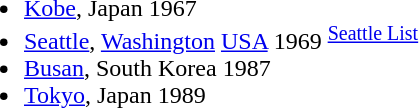<table cellpadding="10">
<tr style="vertical-align:top;">
<td><br><ul><li> <a href='#'>Kobe</a>, Japan 1967</li><li> <a href='#'>Seattle</a>, <a href='#'>Washington</a> <a href='#'>USA</a> 1969 <sup><a href='#'>Seattle List</a></sup></li><li> <a href='#'>Busan</a>, South Korea 1987</li><li> <a href='#'>Tokyo</a>, Japan 1989</li></ul></td>
</tr>
</table>
